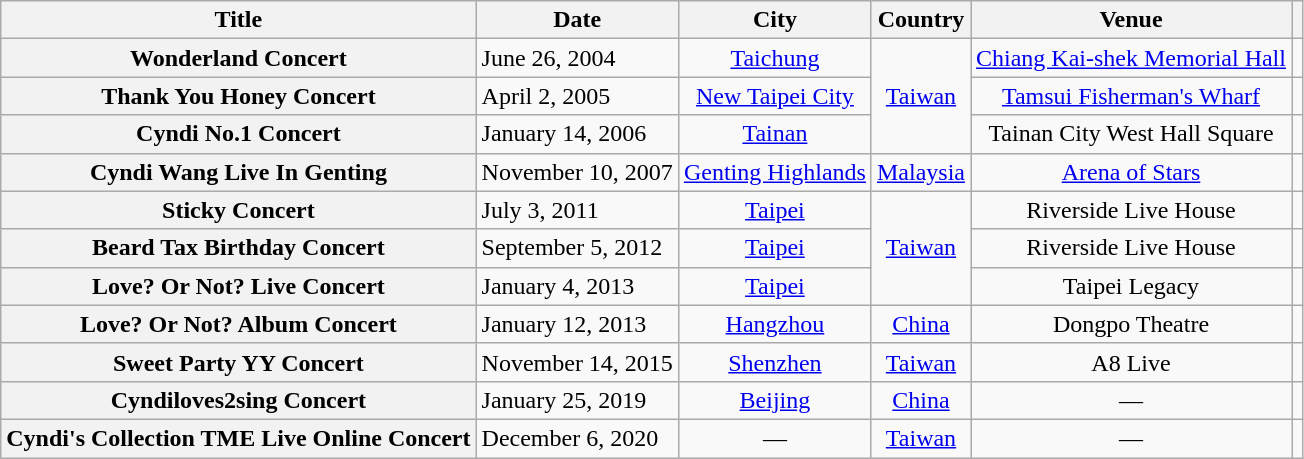<table class="wikitable sortable plainrowheaders" style="text-align:center;">
<tr>
<th scope="col">Title</th>
<th scope="col">Date</th>
<th scope="col">City</th>
<th scope="col">Country</th>
<th scope="col">Venue</th>
<th class="unsortable"></th>
</tr>
<tr>
<th scope="row">Wonderland Concert</th>
<td style="text-align:left;">June 26, 2004</td>
<td><a href='#'>Taichung</a></td>
<td rowspan="3"><a href='#'>Taiwan</a></td>
<td><a href='#'>Chiang Kai-shek Memorial Hall</a></td>
<td></td>
</tr>
<tr>
<th scope="row">Thank You Honey Concert</th>
<td style="text-align:left;">April 2, 2005</td>
<td><a href='#'>New Taipei City</a></td>
<td><a href='#'>Tamsui Fisherman's Wharf</a></td>
<td></td>
</tr>
<tr>
<th scope="row">Cyndi No.1 Concert</th>
<td style="text-align:left;">January 14, 2006</td>
<td><a href='#'>Tainan</a></td>
<td>Tainan City West Hall Square</td>
<td></td>
</tr>
<tr>
<th scope="row">Cyndi Wang Live In Genting</th>
<td style="text-align:left;">November 10, 2007</td>
<td><a href='#'>Genting Highlands</a></td>
<td><a href='#'>Malaysia</a></td>
<td><a href='#'>Arena of Stars</a></td>
<td></td>
</tr>
<tr>
<th scope="row">Sticky Concert</th>
<td style="text-align:left;">July 3, 2011</td>
<td><a href='#'>Taipei</a></td>
<td rowspan="3"><a href='#'>Taiwan</a></td>
<td>Riverside Live House</td>
<td></td>
</tr>
<tr>
<th scope="row">Beard Tax Birthday Concert</th>
<td style="text-align:left;">September 5, 2012</td>
<td><a href='#'>Taipei</a></td>
<td>Riverside Live House</td>
<td></td>
</tr>
<tr>
<th scope="row">Love? Or Not? Live Concert</th>
<td style="text-align:left;">January 4, 2013</td>
<td><a href='#'>Taipei</a></td>
<td>Taipei Legacy</td>
<td></td>
</tr>
<tr>
<th scope="row">Love? Or Not? Album Concert</th>
<td style="text-align:left;">January 12, 2013</td>
<td><a href='#'>Hangzhou</a></td>
<td><a href='#'>China</a></td>
<td>Dongpo Theatre</td>
<td></td>
</tr>
<tr>
<th scope="row">Sweet Party YY Concert</th>
<td style="text-align:left;">November 14, 2015</td>
<td><a href='#'>Shenzhen</a></td>
<td><a href='#'>Taiwan</a></td>
<td>A8 Live</td>
<td></td>
</tr>
<tr>
<th scope="row">Cyndiloves2sing Concert</th>
<td style="text-align:left;">January 25, 2019</td>
<td><a href='#'>Beijing</a></td>
<td><a href='#'>China</a></td>
<td>—</td>
<td></td>
</tr>
<tr>
<th scope="row">Cyndi's Collection TME Live Online Concert</th>
<td style="text-align:left;">December 6, 2020</td>
<td>—</td>
<td><a href='#'>Taiwan</a></td>
<td>—</td>
<td></td>
</tr>
</table>
